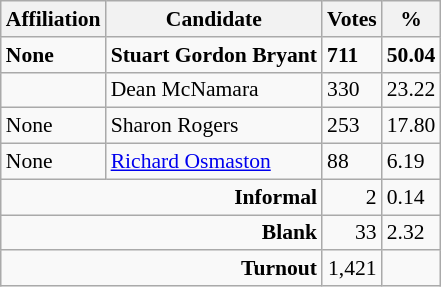<table class="wikitable col3right col4right" style="font-size:90%">
<tr>
<th>Affiliation</th>
<th>Candidate</th>
<th>Votes</th>
<th>%</th>
</tr>
<tr>
<td><strong>None</strong></td>
<td><strong>Stuart Gordon Bryant</strong></td>
<td><strong>711</strong></td>
<td><strong>50.04</strong></td>
</tr>
<tr>
<td></td>
<td>Dean McNamara</td>
<td>330</td>
<td>23.22</td>
</tr>
<tr>
<td>None</td>
<td>Sharon Rogers</td>
<td>253</td>
<td>17.80</td>
</tr>
<tr>
<td>None</td>
<td><a href='#'>Richard Osmaston</a></td>
<td>88</td>
<td>6.19</td>
</tr>
<tr>
<td colspan="2" style="text-align:right"><strong>Informal</strong></td>
<td style="text-align:right">2</td>
<td>0.14</td>
</tr>
<tr>
<td colspan="2" style="text-align:right"><strong>Blank</strong></td>
<td style="text-align:right">33</td>
<td>2.32</td>
</tr>
<tr>
<td colspan="2" style="text-align:right"><strong>Turnout</strong></td>
<td style="text-align:right">1,421</td>
<td></td>
</tr>
</table>
